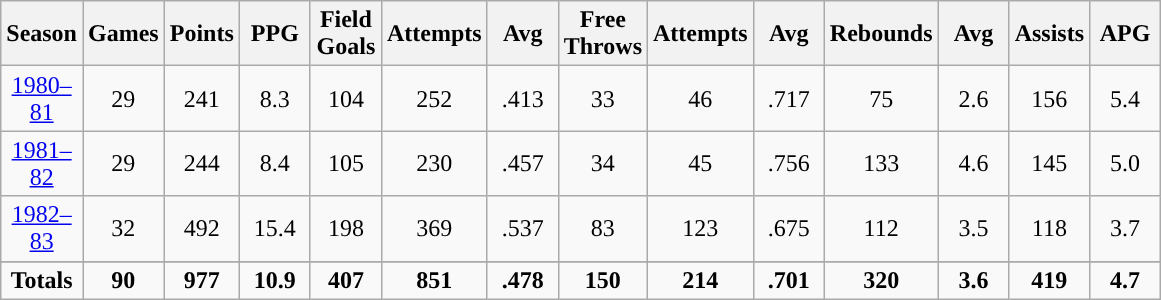<table class="wikitable sortable" style="text-align:center">
<tr>
<th width=40px>Season</th>
<th width=40px>Games</th>
<th width=40px>Points</th>
<th width=40px>PPG</th>
<th width=40px>Field Goals</th>
<th width=40px>Attempts</th>
<th width=40px>Avg</th>
<th width=40px>Free Throws</th>
<th width=40px>Attempts</th>
<th width=40px>Avg</th>
<th width=40px>Rebounds</th>
<th width=40px>Avg</th>
<th width=40px>Assists</th>
<th width=40px>APG</th>
</tr>
<tr>
<td><a href='#'>1980–81</a></td>
<td>29</td>
<td>241</td>
<td>8.3</td>
<td>104</td>
<td>252</td>
<td>.413</td>
<td>33</td>
<td>46</td>
<td>.717</td>
<td>75</td>
<td>2.6</td>
<td>156</td>
<td>5.4</td>
</tr>
<tr>
<td><a href='#'>1981–82</a></td>
<td>29</td>
<td>244</td>
<td>8.4</td>
<td>105</td>
<td>230</td>
<td>.457</td>
<td>34</td>
<td>45</td>
<td>.756</td>
<td>133</td>
<td>4.6</td>
<td>145</td>
<td>5.0</td>
</tr>
<tr>
<td><a href='#'>1982–83</a></td>
<td>32</td>
<td>492</td>
<td>15.4</td>
<td>198</td>
<td>369</td>
<td>.537</td>
<td>83</td>
<td>123</td>
<td>.675</td>
<td>112</td>
<td>3.5</td>
<td>118</td>
<td>3.7</td>
</tr>
<tr>
</tr>
<tr class="sortbottom">
<td><strong>Totals</strong></td>
<td><strong>90</strong></td>
<td><strong>977</strong></td>
<td><strong>10.9</strong></td>
<td><strong>407</strong></td>
<td><strong>851</strong></td>
<td><strong>.478</strong></td>
<td><strong>150</strong></td>
<td><strong>214</strong></td>
<td><strong>.701</strong></td>
<td><strong>320</strong></td>
<td><strong>3.6</strong></td>
<td><strong>419</strong></td>
<td><strong>4.7</strong></td>
</tr>
</table>
